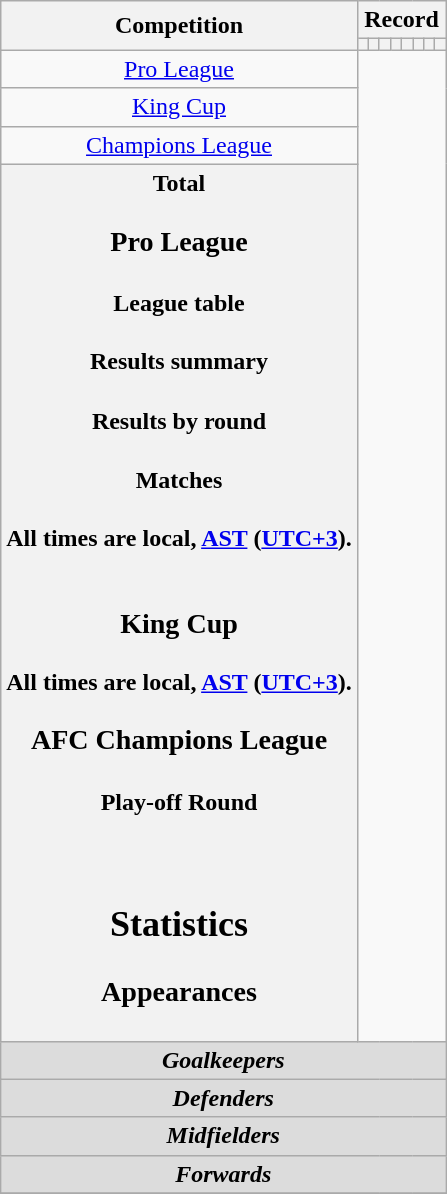<table class="wikitable" style="text-align: center">
<tr>
<th rowspan=2>Competition</th>
<th colspan=8>Record</th>
</tr>
<tr>
<th></th>
<th></th>
<th></th>
<th></th>
<th></th>
<th></th>
<th></th>
<th></th>
</tr>
<tr>
<td><a href='#'>Pro League</a><br></td>
</tr>
<tr>
<td><a href='#'>King Cup</a><br></td>
</tr>
<tr>
<td><a href='#'>Champions League</a><br></td>
</tr>
<tr>
<th>Total<br>
<h3>Pro League</h3><h4>League table</h4><h4>Results summary</h4>
<h4>Results by round</h4><h4>Matches</h4>All times are local, <a href='#'>AST</a> (<a href='#'>UTC+3</a>).<br>


<br>




























<h3>King Cup</h3>
All times are local, <a href='#'>AST</a> (<a href='#'>UTC+3</a>).<br><h3>AFC Champions League</h3><h4>Play-off Round</h4><br><h2>Statistics</h2><h3>Appearances</h3></th>
</tr>
<tr>
<th colspan=12 style=background:#dcdcdc; text-align:center><em>Goalkeepers</em><br>

</th>
</tr>
<tr>
<th colspan=12 style=background:#dcdcdc; text-align:center><em>Defenders</em><br>








</th>
</tr>
<tr>
<th colspan=12 style=background:#dcdcdc; text-align:center><em>Midfielders</em><br>













</th>
</tr>
<tr>
<th colspan=12 style=background:#dcdcdc; text-align:center><em>Forwards</em><br>


</th>
</tr>
<tr>
</tr>
</table>
